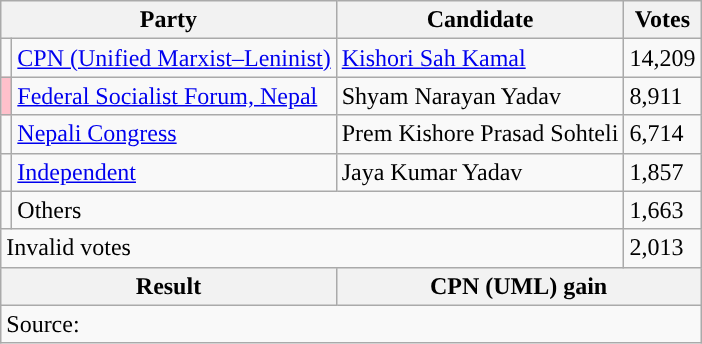<table class="wikitable">
<tr>
<th colspan="2">Party</th>
<th>Candidate</th>
<th>Votes</th>
</tr>
<tr>
<td style="background-color:"></td>
<td><a href='#'>CPN (Unified Marxist–Leninist)</a></td>
<td><a href='#'>Kishori Sah Kamal</a></td>
<td>14,209</td>
</tr>
<tr>
<td style="background-color:#ffc0cb"></td>
<td><a href='#'>Federal Socialist Forum, Nepal</a></td>
<td>Shyam Narayan Yadav</td>
<td>8,911</td>
</tr>
<tr>
<td style="background-color:"></td>
<td><a href='#'>Nepali Congress</a></td>
<td>Prem Kishore Prasad Sohteli</td>
<td>6,714</td>
</tr>
<tr>
<td style="background-color:"></td>
<td><a href='#'>Independent</a></td>
<td>Jaya Kumar Yadav</td>
<td>1,857</td>
</tr>
<tr>
<td></td>
<td colspan="2">Others</td>
<td>1,663</td>
</tr>
<tr>
<td colspan="3">Invalid votes</td>
<td>2,013</td>
</tr>
<tr>
<th colspan="2">Result</th>
<th colspan="2">CPN (UML) gain</th>
</tr>
<tr>
<td colspan="4">Source: </td>
</tr>
</table>
